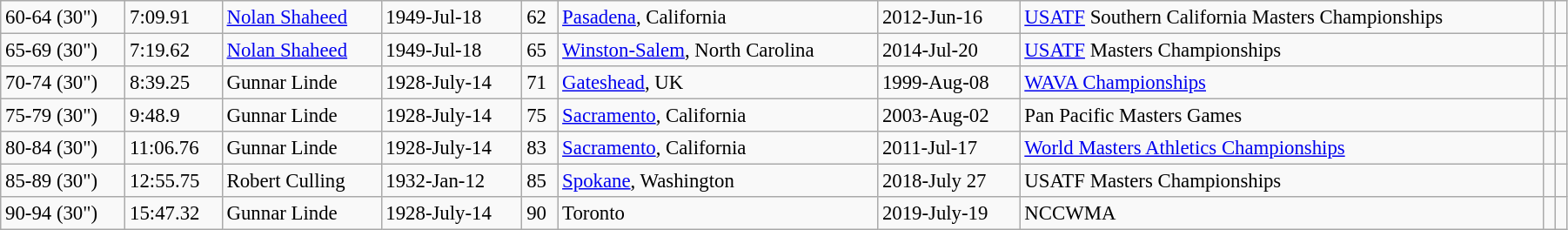<table class="wikitable" style="font-size:95%; width: 95%">
<tr>
<td>60-64 (30")</td>
<td>7:09.91</td>
<td><a href='#'>Nolan Shaheed</a></td>
<td>1949-Jul-18</td>
<td>62</td>
<td><a href='#'>Pasadena</a>, California</td>
<td>2012-Jun-16</td>
<td><a href='#'>USATF</a> Southern California Masters Championships</td>
<td></td>
<td></td>
</tr>
<tr>
<td>65-69 (30")</td>
<td>7:19.62</td>
<td><a href='#'>Nolan Shaheed</a></td>
<td>1949-Jul-18</td>
<td>65</td>
<td><a href='#'>Winston-Salem</a>, North Carolina</td>
<td>2014-Jul-20</td>
<td><a href='#'>USATF</a> Masters Championships</td>
<td></td>
<td></td>
</tr>
<tr>
<td>70-74 (30")</td>
<td>8:39.25</td>
<td>Gunnar Linde</td>
<td>1928-July-14</td>
<td>71</td>
<td><a href='#'>Gateshead</a>, UK</td>
<td>1999-Aug-08</td>
<td><a href='#'>WAVA Championships</a></td>
<td></td>
<td></td>
</tr>
<tr>
<td>75-79 (30")</td>
<td>9:48.9</td>
<td>Gunnar Linde</td>
<td>1928-July-14</td>
<td>75</td>
<td><a href='#'>Sacramento</a>, California</td>
<td>2003-Aug-02</td>
<td>Pan Pacific Masters Games</td>
<td></td>
<td></td>
</tr>
<tr>
<td>80-84 (30")</td>
<td>11:06.76</td>
<td>Gunnar Linde</td>
<td>1928-July-14</td>
<td>83</td>
<td><a href='#'>Sacramento</a>, California</td>
<td>2011-Jul-17</td>
<td><a href='#'>World Masters Athletics Championships</a></td>
<td></td>
<td></td>
</tr>
<tr>
<td rowspan=1>85-89 (30")</td>
<td>12:55.75</td>
<td>Robert Culling</td>
<td>1932-Jan-12</td>
<td>85</td>
<td><a href='#'>Spokane</a>, Washington</td>
<td>2018-July 27</td>
<td>USATF Masters Championships</td>
<td></td>
<td></td>
</tr>
<tr>
<td>90-94 (30")</td>
<td>15:47.32</td>
<td>Gunnar Linde</td>
<td>1928-July-14</td>
<td>90</td>
<td>Toronto</td>
<td>2019-July-19</td>
<td>NCCWMA</td>
<td></td>
<td></td>
</tr>
</table>
